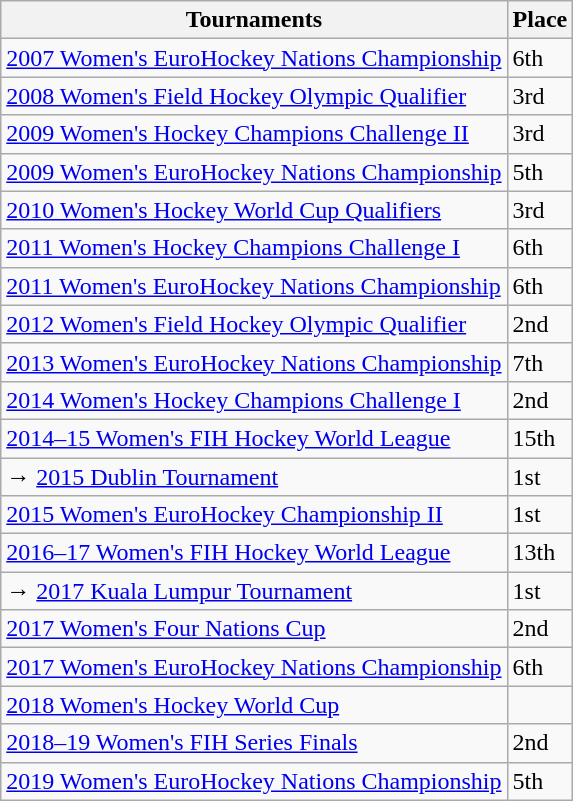<table class="wikitable collapsible">
<tr>
<th>Tournaments</th>
<th>Place</th>
</tr>
<tr>
<td><a href='#'>2007 Women's EuroHockey Nations Championship</a></td>
<td>6th</td>
</tr>
<tr>
<td><a href='#'>2008 Women's Field Hockey Olympic Qualifier</a></td>
<td>3rd</td>
</tr>
<tr>
<td><a href='#'>2009 Women's Hockey Champions Challenge II</a></td>
<td>3rd</td>
</tr>
<tr>
<td><a href='#'>2009 Women's EuroHockey Nations Championship</a></td>
<td>5th</td>
</tr>
<tr>
<td><a href='#'>2010 Women's Hockey World Cup Qualifiers</a></td>
<td>3rd</td>
</tr>
<tr>
<td><a href='#'>2011 Women's Hockey Champions Challenge I</a></td>
<td>6th</td>
</tr>
<tr>
<td><a href='#'>2011 Women's EuroHockey Nations Championship</a></td>
<td>6th</td>
</tr>
<tr>
<td><a href='#'>2012 Women's Field Hockey Olympic Qualifier</a></td>
<td>2nd</td>
</tr>
<tr>
<td><a href='#'>2013 Women's EuroHockey Nations Championship</a></td>
<td>7th</td>
</tr>
<tr>
<td><a href='#'>2014 Women's Hockey Champions Challenge I</a></td>
<td>2nd</td>
</tr>
<tr>
<td><a href='#'>2014–15 Women's FIH Hockey World League</a></td>
<td>15th</td>
</tr>
<tr>
<td>→ <a href='#'>2015 Dublin Tournament</a></td>
<td>1st</td>
</tr>
<tr>
<td><a href='#'>2015 Women's EuroHockey Championship II</a></td>
<td>1st</td>
</tr>
<tr>
<td><a href='#'>2016–17 Women's FIH Hockey World League</a></td>
<td>13th</td>
</tr>
<tr>
<td>→ <a href='#'>2017 Kuala Lumpur Tournament</a></td>
<td>1st</td>
</tr>
<tr>
<td><a href='#'>2017 Women's Four Nations Cup</a></td>
<td>2nd</td>
</tr>
<tr>
<td><a href='#'>2017 Women's EuroHockey Nations Championship</a></td>
<td>6th</td>
</tr>
<tr>
<td><a href='#'>2018 Women's Hockey World Cup</a></td>
<td></td>
</tr>
<tr>
<td><a href='#'>2018–19 Women's FIH Series Finals</a></td>
<td>2nd</td>
</tr>
<tr>
<td><a href='#'>2019 Women's EuroHockey Nations Championship</a></td>
<td>5th</td>
</tr>
</table>
